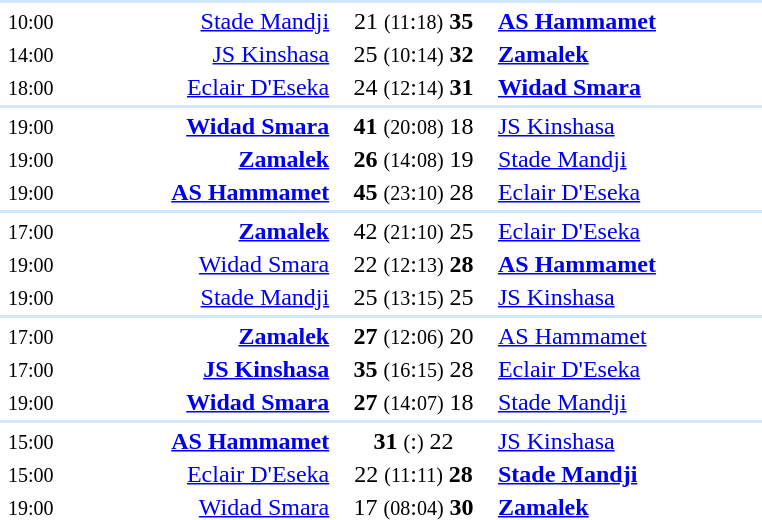<table style="text-align:center" width=550>
<tr>
<th width=5%></th>
<th width=25%></th>
<th width=15%></th>
<th width=25%></th>
<th width=5%></th>
</tr>
<tr align="left" bgcolor=#D0E7FF>
<td colspan=4></td>
</tr>
<tr>
<td><small>10:00</small></td>
<td align="right"><a href='#'>Stade Mandji</a> </td>
<td>21 <small>(11</small>:<small>18)</small> <strong>35</strong></td>
<td align=left> <strong><a href='#'>AS Hammamet</a></strong></td>
<td></td>
</tr>
<tr>
<td><small>14:00</small></td>
<td align="right"><a href='#'>JS Kinshasa</a> </td>
<td>25 <small>(10</small>:<small>14)</small> <strong>32</strong></td>
<td align=left> <strong><a href='#'>Zamalek</a></strong></td>
<td></td>
</tr>
<tr>
<td><small>18:00</small></td>
<td align="right"><a href='#'>Eclair D'Eseka</a> </td>
<td>24 <small>(12</small>:<small>14)</small> <strong>31</strong></td>
<td align=left> <strong><a href='#'>Widad Smara</a></strong></td>
<td></td>
</tr>
<tr align="left" bgcolor=#D0E7FF>
<td colspan=4></td>
</tr>
<tr>
<td><small>19:00</small></td>
<td align="right"><strong><a href='#'>Widad Smara</a></strong> </td>
<td><strong>41</strong> <small>(20</small>:<small>08)</small> 18</td>
<td align=left> <a href='#'>JS Kinshasa</a></td>
<td></td>
</tr>
<tr>
<td><small>19:00</small></td>
<td align="right"><strong><a href='#'>Zamalek</a></strong> </td>
<td><strong>26</strong> <small>(14</small>:<small>08)</small> 19</td>
<td align=left> <a href='#'>Stade Mandji</a></td>
<td></td>
</tr>
<tr>
<td><small>19:00</small></td>
<td align="right"><strong><a href='#'>AS Hammamet</a></strong> </td>
<td><strong>45</strong> <small>(23</small>:<small>10)</small> 28</td>
<td align=left> <a href='#'>Eclair D'Eseka</a></td>
<td></td>
</tr>
<tr align="left" bgcolor=#D0E7FF>
<td colspan=4></td>
</tr>
<tr>
<td><small>17:00</small></td>
<td align="right"><strong><a href='#'>Zamalek</a></strong> </td>
<td>42 <small>(21</small>:<small>10)</small> 25</td>
<td align=left> <a href='#'>Eclair D'Eseka</a></td>
<td></td>
</tr>
<tr>
<td><small>19:00</small></td>
<td align="right"><a href='#'>Widad Smara</a> </td>
<td>22 <small>(12</small>:<small>13)</small> <strong>28</strong></td>
<td align=left> <strong><a href='#'>AS Hammamet</a></strong></td>
<td></td>
</tr>
<tr>
<td><small>19:00</small></td>
<td align="right"><a href='#'>Stade Mandji</a> </td>
<td>25 <small>(13</small>:<small>15)</small> 25</td>
<td align=left> <a href='#'>JS Kinshasa</a></td>
<td></td>
</tr>
<tr align="left" bgcolor=#D0E7FF>
<td colspan=4></td>
</tr>
<tr>
<td><small>17:00</small></td>
<td align="right"><strong><a href='#'>Zamalek</a></strong> </td>
<td><strong>27</strong> <small>(12</small>:<small>06)</small> 20</td>
<td align=left> <a href='#'>AS Hammamet</a></td>
<td></td>
</tr>
<tr>
<td><small>17:00</small></td>
<td align="right"><strong><a href='#'>JS Kinshasa</a></strong> </td>
<td><strong>35</strong> <small>(16</small>:<small>15)</small> 28</td>
<td align=left> <a href='#'>Eclair D'Eseka</a></td>
<td></td>
</tr>
<tr>
<td><small>19:00</small></td>
<td align="right"><strong><a href='#'>Widad Smara</a></strong> </td>
<td><strong>27</strong> <small>(14</small>:<small>07)</small> 18</td>
<td align=left> <a href='#'>Stade Mandji</a></td>
<td></td>
</tr>
<tr align="left" bgcolor=#D0E7FF>
<td colspan=4></td>
</tr>
<tr>
<td><small>15:00</small></td>
<td align="right"><strong><a href='#'>AS Hammamet</a></strong> </td>
<td><strong>31</strong> <small>(</small>:<small>)</small> 22</td>
<td align=left> <a href='#'>JS Kinshasa</a></td>
<td></td>
</tr>
<tr>
<td><small>15:00</small></td>
<td align="right"><a href='#'>Eclair D'Eseka</a> </td>
<td>22 <small>(11</small>:<small>11)</small> <strong>28</strong></td>
<td align=left> <strong><a href='#'>Stade Mandji</a></strong></td>
<td></td>
</tr>
<tr>
<td><small>19:00</small></td>
<td align="right"><a href='#'>Widad Smara</a> </td>
<td>17 <small>(08</small>:<small>04)</small> <strong>30</strong></td>
<td align=left> <strong><a href='#'>Zamalek</a></strong></td>
<td></td>
</tr>
</table>
